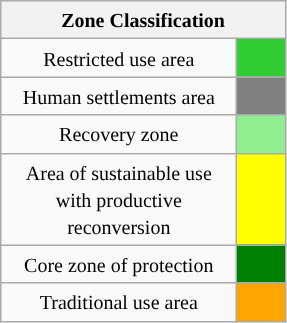<table class="wikitable">
<tr>
<th colspan="2"><small>Zone Classification</small></th>
</tr>
<tr>
<td align="center" style="width:150px"><small>Restricted use area</small></td>
<td align="center" style="width:25px;color:white;background:limegreen;"></td>
</tr>
<tr>
<td align="center" style="width:150px"><small>Human settlements area</small></td>
<td align="center" style="width:25px;color:white;background:gray;"></td>
</tr>
<tr>
<td align="center" style="width:150px"><small>Recovery zone</small></td>
<td align="center" style="width:25px;color:white;background:lightgreen;"></td>
</tr>
<tr>
<td align="center" style="width:150px"><small>Area of sustainable use with productive reconversion</small></td>
<td align="center" style="width:25px;color:white;background:yellow;"></td>
</tr>
<tr>
<td align="center" style="width:150px"><small>Core zone of protection</small></td>
<td align="center" style="width:25px;color:white;background:green;"></td>
</tr>
<tr>
<td align="center" style="width:150px"><small>Traditional use area</small></td>
<td align="center" style="width:25px;color:white;background:orange;"></td>
</tr>
</table>
